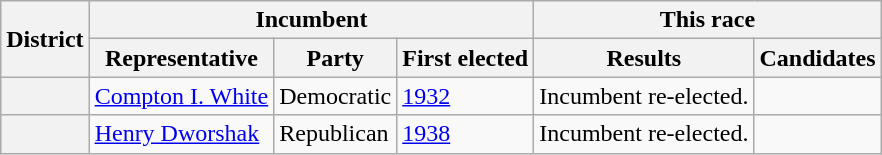<table class=wikitable>
<tr>
<th rowspan=2>District</th>
<th colspan=3>Incumbent</th>
<th colspan=2>This race</th>
</tr>
<tr>
<th>Representative</th>
<th>Party</th>
<th>First elected</th>
<th>Results</th>
<th>Candidates</th>
</tr>
<tr>
<th></th>
<td><a href='#'>Compton I. White</a></td>
<td>Democratic</td>
<td><a href='#'>1932</a></td>
<td>Incumbent re-elected.</td>
<td nowrap></td>
</tr>
<tr>
<th></th>
<td><a href='#'>Henry Dworshak</a></td>
<td>Republican</td>
<td><a href='#'>1938</a></td>
<td>Incumbent re-elected.</td>
<td nowrap></td>
</tr>
</table>
